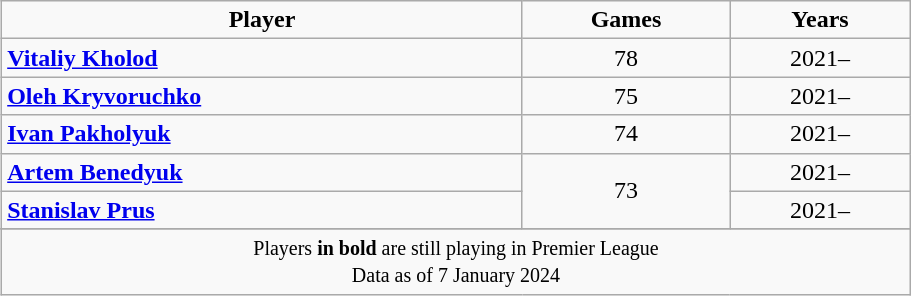<table class="wikitable" style="text-align:center;margin-left:1em;float:right;width:48%;">
<tr>
<td align="center"><strong>Player</strong></td>
<td align="center"><strong>Games</strong></td>
<td align="center"><strong>Years</strong></td>
</tr>
<tr>
<td style="text-align:left;"> <strong><a href='#'>Vitaliy Kholod</a></strong></td>
<td align="center">78</td>
<td align="center">2021–</td>
</tr>
<tr>
<td style="text-align:left;"> <strong><a href='#'>Oleh Kryvoruchko</a></strong></td>
<td align="center">75</td>
<td align="center">2021–</td>
</tr>
<tr>
<td style="text-align:left;"> <strong><a href='#'>Ivan Pakholyuk</a></strong></td>
<td align="center">74</td>
<td align="center">2021–</td>
</tr>
<tr>
<td style="text-align:left;"> <strong><a href='#'>Artem Benedyuk</a></strong></td>
<td align="center" rowspan=2>73</td>
<td align="center">2021–</td>
</tr>
<tr>
<td style="text-align:left;"> <strong><a href='#'>Stanislav Prus</a></strong></td>
<td align="center">2021–</td>
</tr>
<tr>
</tr>
<tr>
<td colspan="4"><small>Players <strong>in bold</strong> are still playing in Premier League</small><br><small>Data as of 7 January 2024</small></td>
</tr>
</table>
